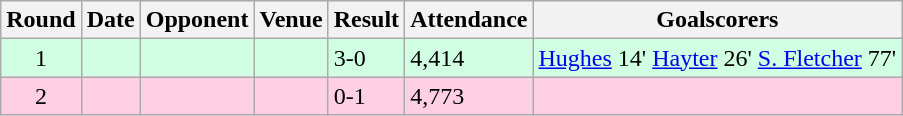<table class="wikitable">
<tr>
<th>Round</th>
<th>Date</th>
<th>Opponent</th>
<th>Venue</th>
<th>Result</th>
<th>Attendance</th>
<th>Goalscorers</th>
</tr>
<tr style="background: #d0ffe3;">
<td align="center">1</td>
<td></td>
<td></td>
<td></td>
<td>3-0</td>
<td>4,414</td>
<td><a href='#'>Hughes</a> 14' <a href='#'>Hayter</a> 26' <a href='#'>S. Fletcher</a> 77'</td>
</tr>
<tr style="background: #ffd0e3;">
<td align="center">2</td>
<td></td>
<td></td>
<td></td>
<td>0-1</td>
<td>4,773</td>
<td></td>
</tr>
</table>
